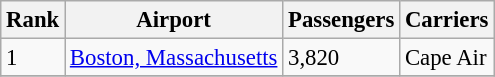<table class="wikitable sortable" style="font-size: 95%" width= align=>
<tr>
<th>Rank</th>
<th>Airport</th>
<th>Passengers</th>
<th>Carriers</th>
</tr>
<tr>
<td>1</td>
<td> <a href='#'>Boston, Massachusetts</a></td>
<td>3,820</td>
<td>Cape Air</td>
</tr>
<tr>
</tr>
</table>
